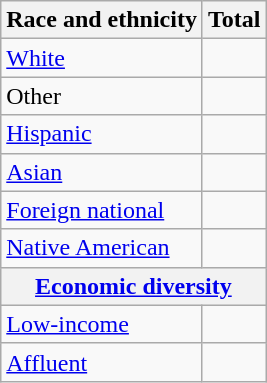<table class="wikitable floatright sortable collapsible"; text-align:right; font-size:80%;">
<tr>
<th>Race and ethnicity</th>
<th colspan="2" data-sort-type=number>Total</th>
</tr>
<tr>
<td><a href='#'>White</a></td>
<td align=right></td>
</tr>
<tr>
<td>Other</td>
<td align=right></td>
</tr>
<tr>
<td><a href='#'>Hispanic</a></td>
<td align=right></td>
</tr>
<tr>
<td><a href='#'>Asian</a></td>
<td align=right></td>
</tr>
<tr>
<td><a href='#'>Foreign national</a></td>
<td align=right></td>
</tr>
<tr>
<td><a href='#'>Native American</a></td>
<td align=right></td>
</tr>
<tr>
<th colspan="4" data-sort-type=number><a href='#'>Economic diversity</a></th>
</tr>
<tr>
<td><a href='#'>Low-income</a></td>
<td align=right></td>
</tr>
<tr>
<td><a href='#'>Affluent</a></td>
<td align=right></td>
</tr>
</table>
